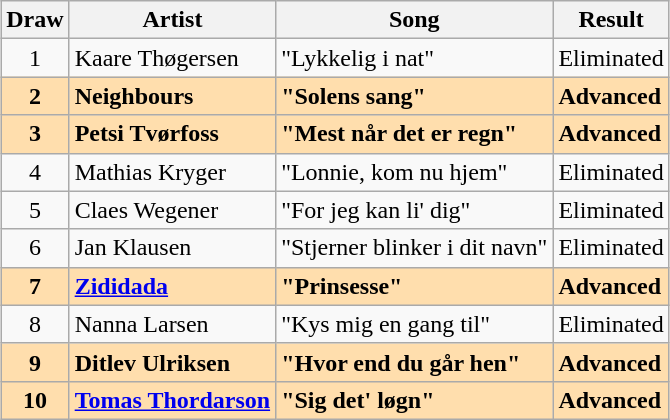<table class="sortable wikitable" style="margin: 1em auto 1em auto; text-align:center">
<tr>
<th>Draw</th>
<th>Artist</th>
<th>Song</th>
<th>Result</th>
</tr>
<tr>
<td>1</td>
<td align="left">Kaare Thøgersen</td>
<td align="left">"Lykkelig i nat"</td>
<td align="left">Eliminated</td>
</tr>
<tr style="font-weight:bold; background:navajowhite;">
<td>2</td>
<td align="left">Neighbours</td>
<td align="left">"Solens sang"</td>
<td align="left">Advanced</td>
</tr>
<tr style="font-weight:bold; background:navajowhite;">
<td>3</td>
<td align="left">Petsi Tvørfoss</td>
<td align="left">"Mest når det er regn"</td>
<td align="left">Advanced</td>
</tr>
<tr>
<td>4</td>
<td align="left">Mathias Kryger</td>
<td align="left">"Lonnie, kom nu hjem"</td>
<td align="left">Eliminated</td>
</tr>
<tr>
<td>5</td>
<td align="left">Claes Wegener</td>
<td align="left">"For jeg kan li' dig"</td>
<td align="left">Eliminated</td>
</tr>
<tr>
<td>6</td>
<td align="left">Jan Klausen</td>
<td align="left">"Stjerner blinker i dit navn"</td>
<td align="left">Eliminated</td>
</tr>
<tr style="font-weight:bold; background:navajowhite;">
<td>7</td>
<td align="left"><a href='#'>Zididada</a></td>
<td align="left">"Prinsesse"</td>
<td align="left">Advanced</td>
</tr>
<tr>
<td>8</td>
<td align="left">Nanna Larsen</td>
<td align="left">"Kys mig en gang til"</td>
<td align="left">Eliminated</td>
</tr>
<tr style="font-weight:bold; background:navajowhite;">
<td>9</td>
<td align="left">Ditlev Ulriksen</td>
<td align="left">"Hvor end du går hen"</td>
<td align="left">Advanced</td>
</tr>
<tr style="font-weight:bold; background:navajowhite;">
<td>10</td>
<td align="left"><a href='#'>Tomas Thordarson</a></td>
<td align="left">"Sig det' løgn"</td>
<td align="left">Advanced</td>
</tr>
</table>
